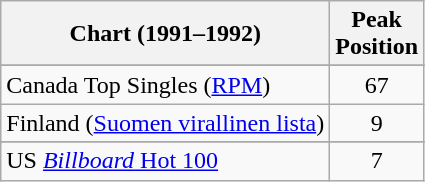<table class="wikitable sortable">
<tr>
<th>Chart (1991–1992)</th>
<th>Peak<br>Position</th>
</tr>
<tr>
</tr>
<tr>
</tr>
<tr>
</tr>
<tr>
<td align="left">Canada Top Singles (<a href='#'>RPM</a>)</td>
<td align="center">67</td>
</tr>
<tr>
<td align="left">Finland (<a href='#'>Suomen virallinen lista</a>)</td>
<td align="center">9</td>
</tr>
<tr>
</tr>
<tr>
</tr>
<tr>
</tr>
<tr>
</tr>
<tr>
</tr>
<tr>
</tr>
<tr>
</tr>
<tr>
</tr>
<tr>
</tr>
<tr>
<td align="left">US <a href='#'><em>Billboard</em> Hot 100</a></td>
<td align="center">7</td>
</tr>
</table>
